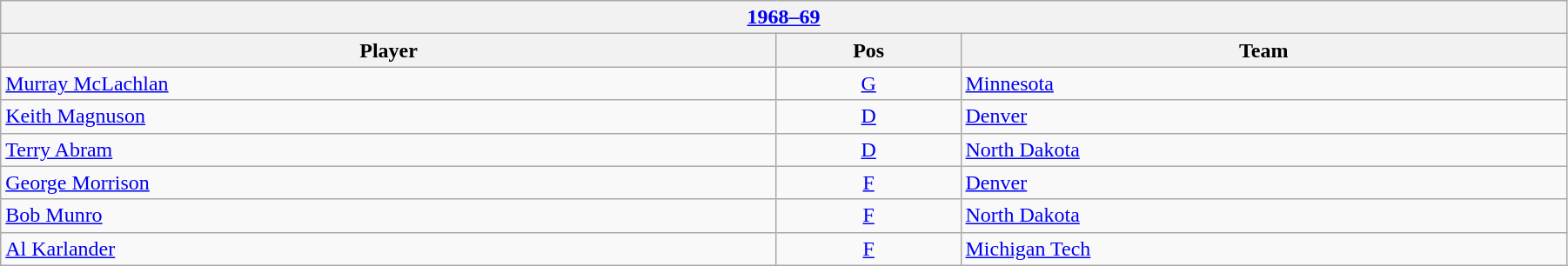<table class="wikitable" width=95%>
<tr>
<th colspan=3><a href='#'>1968–69</a></th>
</tr>
<tr>
<th>Player</th>
<th>Pos</th>
<th>Team</th>
</tr>
<tr>
<td><a href='#'>Murray McLachlan</a></td>
<td align=center><a href='#'>G</a></td>
<td><a href='#'>Minnesota</a></td>
</tr>
<tr>
<td><a href='#'>Keith Magnuson</a></td>
<td align=center><a href='#'>D</a></td>
<td><a href='#'>Denver</a></td>
</tr>
<tr>
<td><a href='#'>Terry Abram</a></td>
<td align=center><a href='#'>D</a></td>
<td><a href='#'>North Dakota</a></td>
</tr>
<tr>
<td><a href='#'>George Morrison</a></td>
<td align=center><a href='#'>F</a></td>
<td><a href='#'>Denver</a></td>
</tr>
<tr>
<td><a href='#'>Bob Munro</a></td>
<td align=center><a href='#'>F</a></td>
<td><a href='#'>North Dakota</a></td>
</tr>
<tr>
<td><a href='#'>Al Karlander</a></td>
<td align=center><a href='#'>F</a></td>
<td><a href='#'>Michigan Tech</a></td>
</tr>
</table>
